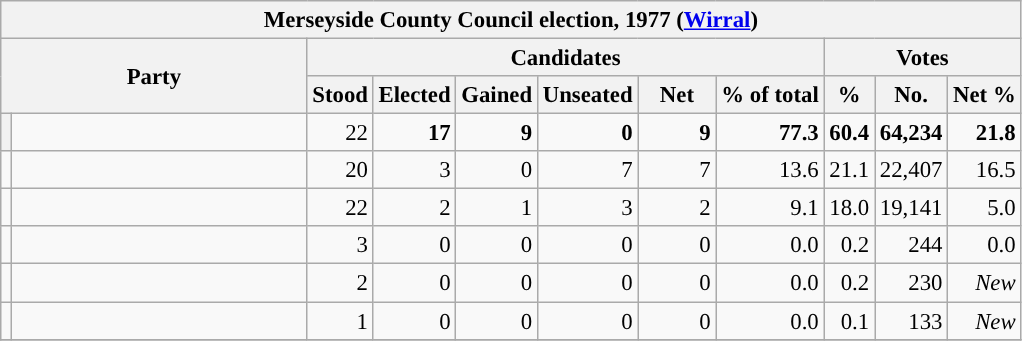<table class="wikitable" style="font-size:95%">
<tr>
<th colspan="16" style="background-color:#f2f2f2">Merseyside County Council election, 1977 (<a href='#'>Wirral</a>)</th>
</tr>
<tr style="vertical-align:center;">
<th colspan="2" rowspan="2">Party</th>
<th colspan="6" style="width: 30px">Candidates</th>
<th colspan="5" style="width: 30px">Votes</th>
</tr>
<tr>
<th>Stood</th>
<th>Elected</th>
<th>Gained</th>
<th>Unseated</th>
<th style="width: 45px">Net</th>
<th>% of total</th>
<th>%</th>
<th>No.</th>
<th>Net %</th>
</tr>
<tr>
<th style="background-color: "></th>
<td style="width: 190px"><a href='#'></a></td>
<td style="text-align:right; ">22</td>
<td style="text-align:right; "><strong>17</strong></td>
<td style="text-align:right; "><strong>9</strong></td>
<td style="text-align:right; "><strong>0</strong></td>
<td style="text-align:right; "><span><strong>9</strong></span></td>
<td style="text-align:right; "><strong>77.3</strong></td>
<td style="text-align:right; "><strong>60.4</strong></td>
<td style="text-align:right; "><strong>64,234</strong></td>
<td style="text-align:right; "><span><strong>21.8</strong></span></td>
</tr>
<tr>
<td style="background-color: "></td>
<td style="width: 190px"><a href='#'></a></td>
<td style="text-align:right; ">20</td>
<td style="text-align:right; ">3</td>
<td style="text-align:right; ">0</td>
<td style="text-align:right; ">7</td>
<td style="text-align:right; "><span>7</span></td>
<td style="text-align:right; ">13.6</td>
<td style="text-align:right; ">21.1</td>
<td style="text-align:right; ">22,407</td>
<td style="text-align:right; "><span>16.5</span></td>
</tr>
<tr>
<td style="background-color: "></td>
<td style="width: 190px"><a href='#'></a></td>
<td style="text-align:right; ">22</td>
<td style="text-align:right; ">2</td>
<td style="text-align:right; ">1</td>
<td style="text-align:right; ">3</td>
<td style="text-align:right; "><span>2</span></td>
<td style="text-align:right; ">9.1</td>
<td style="text-align:right; ">18.0</td>
<td style="text-align:right; ">19,141</td>
<td style="text-align:right; "><span>5.0</span></td>
</tr>
<tr>
<td style="background-color: "></td>
<td style="width: 190px"><a href='#'></a></td>
<td style="text-align:right; ">3</td>
<td style="text-align:right; ">0</td>
<td style="text-align:right; ">0</td>
<td style="text-align:right; ">0</td>
<td style="text-align:right; ">0</td>
<td style="text-align:right; ">0.0</td>
<td style="text-align:right; ">0.2</td>
<td style="text-align:right; ">244</td>
<td style="text-align:right; ">0.0</td>
</tr>
<tr>
<td style="background-color: "></td>
<td style="width: 190px"><a href='#'></a></td>
<td style="text-align:right; ">2</td>
<td style="text-align:right; ">0</td>
<td style="text-align:right; ">0</td>
<td style="text-align:right; ">0</td>
<td style="text-align:right; ">0</td>
<td style="text-align:right; ">0.0</td>
<td style="text-align:right; ">0.2</td>
<td style="text-align:right; ">230</td>
<td style="text-align:right; "><em>New</em></td>
</tr>
<tr>
<td style="background-color: "></td>
<td style="width: 190px"><a href='#'></a></td>
<td style="text-align:right; ">1</td>
<td style="text-align:right; ">0</td>
<td style="text-align:right; ">0</td>
<td style="text-align:right; ">0</td>
<td style="text-align:right; ">0</td>
<td style="text-align:right; ">0.0</td>
<td style="text-align:right; ">0.1</td>
<td style="text-align:right; ">133</td>
<td style="text-align:right; "><em>New</em></td>
</tr>
<tr>
</tr>
</table>
